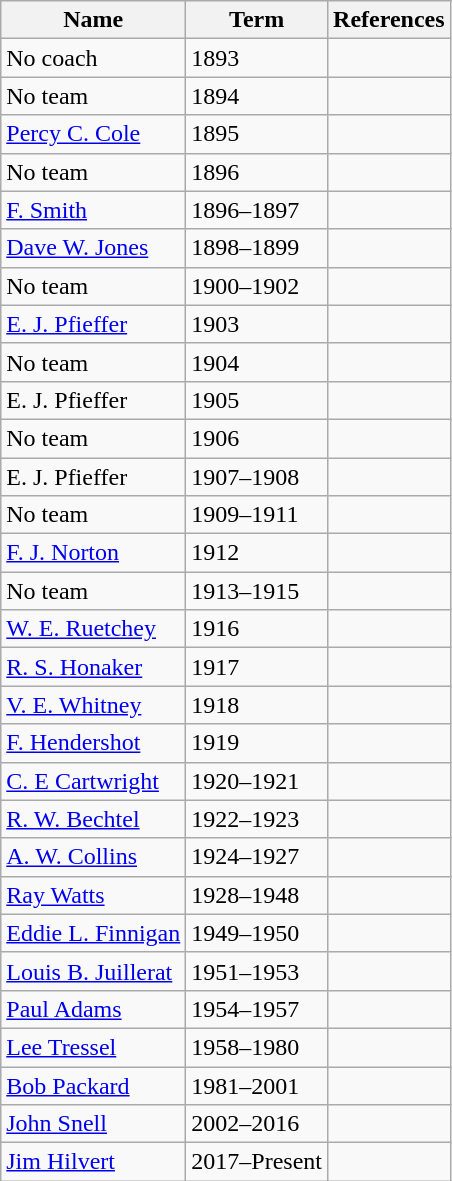<table class="wikitable sortable" border="1">
<tr>
<th>Name</th>
<th>Term</th>
<th class="unsortable">References</th>
</tr>
<tr>
<td>No coach</td>
<td>1893</td>
<td></td>
</tr>
<tr>
<td>No team</td>
<td>1894</td>
<td></td>
</tr>
<tr>
<td><a href='#'>Percy C. Cole</a></td>
<td>1895</td>
<td></td>
</tr>
<tr>
<td>No team</td>
<td>1896</td>
<td></td>
</tr>
<tr>
<td><a href='#'>F. Smith</a></td>
<td>1896–1897</td>
<td></td>
</tr>
<tr>
<td><a href='#'>Dave W. Jones</a></td>
<td>1898–1899</td>
<td></td>
</tr>
<tr>
<td>No team</td>
<td>1900–1902</td>
<td></td>
</tr>
<tr>
<td><a href='#'>E. J. Pfieffer</a></td>
<td>1903</td>
<td></td>
</tr>
<tr>
<td>No team</td>
<td>1904</td>
<td></td>
</tr>
<tr>
<td>E. J. Pfieffer</td>
<td>1905</td>
<td></td>
</tr>
<tr>
<td>No team</td>
<td>1906</td>
<td></td>
</tr>
<tr>
<td>E. J. Pfieffer</td>
<td>1907–1908</td>
<td></td>
</tr>
<tr>
<td>No team</td>
<td>1909–1911</td>
<td></td>
</tr>
<tr>
<td><a href='#'>F. J. Norton</a></td>
<td>1912</td>
<td></td>
</tr>
<tr>
<td>No team</td>
<td>1913–1915</td>
<td></td>
</tr>
<tr>
<td><a href='#'>W. E. Ruetchey</a></td>
<td>1916</td>
<td></td>
</tr>
<tr>
<td><a href='#'>R. S. Honaker</a></td>
<td>1917</td>
<td></td>
</tr>
<tr>
<td><a href='#'>V. E. Whitney</a></td>
<td>1918</td>
<td></td>
</tr>
<tr>
<td><a href='#'>F. Hendershot</a></td>
<td>1919</td>
<td></td>
</tr>
<tr>
<td><a href='#'>C. E Cartwright</a></td>
<td>1920–1921</td>
<td></td>
</tr>
<tr>
<td><a href='#'>R. W. Bechtel</a></td>
<td>1922–1923</td>
<td></td>
</tr>
<tr>
<td><a href='#'>A. W. Collins</a></td>
<td>1924–1927</td>
<td></td>
</tr>
<tr>
<td><a href='#'>Ray Watts</a></td>
<td>1928–1948</td>
<td></td>
</tr>
<tr>
<td><a href='#'>Eddie L. Finnigan</a></td>
<td>1949–1950</td>
<td></td>
</tr>
<tr>
<td><a href='#'>Louis B. Juillerat</a></td>
<td>1951–1953</td>
<td></td>
</tr>
<tr>
<td><a href='#'>Paul Adams</a></td>
<td>1954–1957</td>
<td></td>
</tr>
<tr>
<td><a href='#'>Lee Tressel</a></td>
<td>1958–1980</td>
<td></td>
</tr>
<tr>
<td><a href='#'>Bob Packard</a></td>
<td>1981–2001</td>
<td></td>
</tr>
<tr>
<td><a href='#'>John Snell</a></td>
<td>2002–2016</td>
<td></td>
</tr>
<tr>
<td><a href='#'>Jim Hilvert</a></td>
<td>2017–Present</td>
<td></td>
</tr>
</table>
